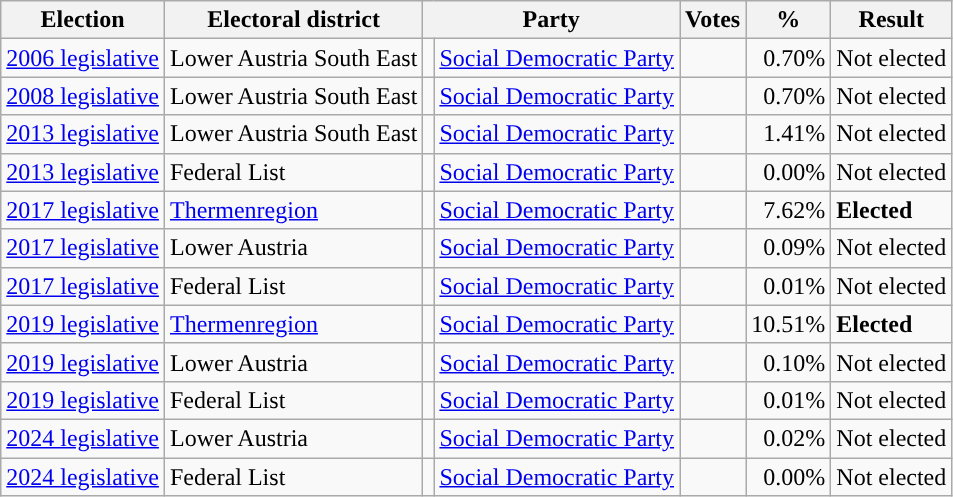<table class="wikitable" style="text-align:left;">
<tr>
<th scope=col>Election</th>
<th scope=col>Electoral district</th>
<th scope=col colspan="2">Party</th>
<th scope=col>Votes</th>
<th scope=col>%</th>
<th scope=col>Result</th>
</tr>
<tr>
<td><a href='#'>2006 legislative</a></td>
<td>Lower Austria South East</td>
<td style="background:"></td>
<td><a href='#'>Social Democratic Party</a></td>
<td align=right></td>
<td align=right>0.70%</td>
<td>Not elected</td>
</tr>
<tr>
<td><a href='#'>2008 legislative</a></td>
<td>Lower Austria South East</td>
<td style="background:"></td>
<td><a href='#'>Social Democratic Party</a></td>
<td align=right></td>
<td align=right>0.70%</td>
<td>Not elected</td>
</tr>
<tr>
<td><a href='#'>2013 legislative</a></td>
<td>Lower Austria South East</td>
<td style="background:"></td>
<td><a href='#'>Social Democratic Party</a></td>
<td align=right></td>
<td align=right>1.41%</td>
<td>Not elected</td>
</tr>
<tr>
<td><a href='#'>2013 legislative</a></td>
<td>Federal List</td>
<td style="background:"></td>
<td><a href='#'>Social Democratic Party</a></td>
<td align=right></td>
<td align=right>0.00%</td>
<td>Not elected</td>
</tr>
<tr>
<td><a href='#'>2017 legislative</a></td>
<td><a href='#'>Thermenregion</a></td>
<td style="background:"></td>
<td><a href='#'>Social Democratic Party</a></td>
<td align=right></td>
<td align=right>7.62%</td>
<td><strong>Elected</strong></td>
</tr>
<tr>
<td><a href='#'>2017 legislative</a></td>
<td>Lower Austria</td>
<td style="background:"></td>
<td><a href='#'>Social Democratic Party</a></td>
<td align=right></td>
<td align=right>0.09%</td>
<td>Not elected</td>
</tr>
<tr>
<td><a href='#'>2017 legislative</a></td>
<td>Federal List</td>
<td style="background:"></td>
<td><a href='#'>Social Democratic Party</a></td>
<td align=right></td>
<td align=right>0.01%</td>
<td>Not elected</td>
</tr>
<tr>
<td><a href='#'>2019 legislative</a></td>
<td><a href='#'>Thermenregion</a></td>
<td style="background:"></td>
<td><a href='#'>Social Democratic Party</a></td>
<td align=right></td>
<td align=right>10.51%</td>
<td><strong>Elected</strong></td>
</tr>
<tr>
<td><a href='#'>2019 legislative</a></td>
<td>Lower Austria</td>
<td style="background:"></td>
<td><a href='#'>Social Democratic Party</a></td>
<td align=right></td>
<td align=right>0.10%</td>
<td>Not elected</td>
</tr>
<tr>
<td><a href='#'>2019 legislative</a></td>
<td>Federal List</td>
<td style="background:"></td>
<td><a href='#'>Social Democratic Party</a></td>
<td align=right></td>
<td align=right>0.01%</td>
<td>Not elected</td>
</tr>
<tr>
<td><a href='#'>2024 legislative</a></td>
<td>Lower Austria</td>
<td style="background:"></td>
<td><a href='#'>Social Democratic Party</a></td>
<td align=right></td>
<td align=right>0.02%</td>
<td>Not elected</td>
</tr>
<tr>
<td><a href='#'>2024 legislative</a></td>
<td>Federal List</td>
<td style="background:"></td>
<td><a href='#'>Social Democratic Party</a></td>
<td align=right></td>
<td align=right>0.00%</td>
<td>Not elected</td>
</tr>
</table>
